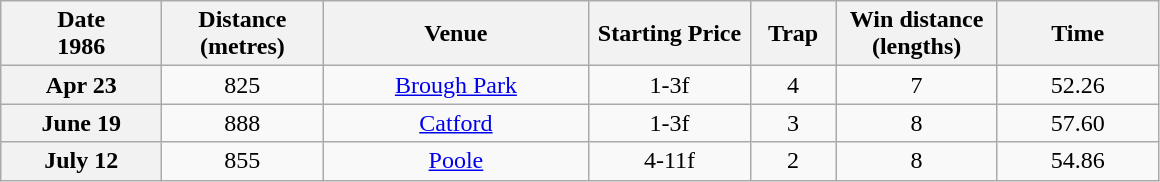<table class="wikitable" style="text-align:center">
<tr>
<th width=100>Date<br>1986</th>
<th width=100>Distance<br>(metres)</th>
<th width=170>Venue</th>
<th width=100>Starting Price</th>
<th width=50>Trap</th>
<th width=100>Win distance (lengths)</th>
<th width=100>Time</th>
</tr>
<tr>
<th>Apr 23</th>
<td>825</td>
<td><a href='#'>Brough Park</a></td>
<td>1-3f</td>
<td>4</td>
<td>7</td>
<td>52.26</td>
</tr>
<tr>
<th>June 19</th>
<td>888</td>
<td><a href='#'>Catford</a></td>
<td>1-3f</td>
<td>3</td>
<td>8</td>
<td>57.60</td>
</tr>
<tr>
<th>July 12</th>
<td>855</td>
<td><a href='#'>Poole</a></td>
<td>4-11f</td>
<td>2</td>
<td>8</td>
<td>54.86</td>
</tr>
</table>
